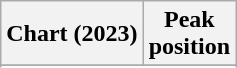<table class="wikitable sortable plainrowheaders" style="text-align:center">
<tr>
<th scope="col">Chart (2023)</th>
<th scope="col">Peak<br>position</th>
</tr>
<tr>
</tr>
<tr>
</tr>
<tr>
</tr>
</table>
